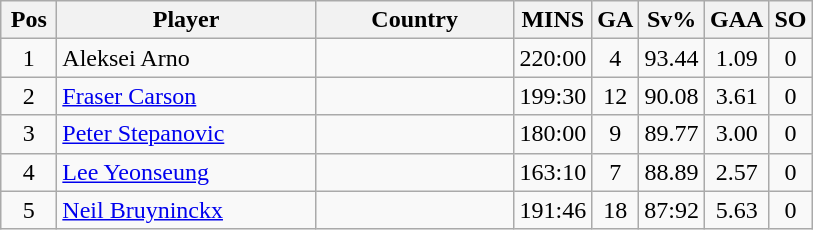<table class="wikitable sortable" style="text-align: center;">
<tr>
<th width=30>Pos</th>
<th width=165>Player</th>
<th width=125>Country</th>
<th width=20>MINS</th>
<th width=20>GA</th>
<th width=20>Sv%</th>
<th width=20>GAA</th>
<th width=20>SO</th>
</tr>
<tr>
<td>1</td>
<td align=left>Aleksei Arno</td>
<td align="left"></td>
<td>220:00</td>
<td>4</td>
<td>93.44</td>
<td>1.09</td>
<td>0</td>
</tr>
<tr>
<td>2</td>
<td align=left><a href='#'>Fraser Carson</a></td>
<td align=left></td>
<td>199:30</td>
<td>12</td>
<td>90.08</td>
<td>3.61</td>
<td>0</td>
</tr>
<tr>
<td>3</td>
<td align=left><a href='#'>Peter Stepanovic</a></td>
<td align=left></td>
<td>180:00</td>
<td>9</td>
<td>89.77</td>
<td>3.00</td>
<td>0</td>
</tr>
<tr>
<td>4</td>
<td align=left><a href='#'>Lee Yeonseung</a></td>
<td align=left></td>
<td>163:10</td>
<td>7</td>
<td>88.89</td>
<td>2.57</td>
<td>0</td>
</tr>
<tr>
<td>5</td>
<td align=left><a href='#'>Neil Bruyninckx</a></td>
<td align=left></td>
<td>191:46</td>
<td>18</td>
<td>87:92</td>
<td>5.63</td>
<td>0</td>
</tr>
</table>
